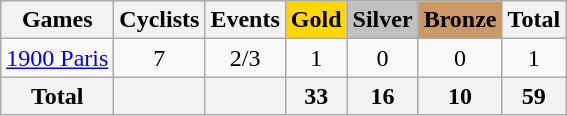<table class="wikitable sortable" style="text-align:center">
<tr>
<th>Games</th>
<th>Cyclists</th>
<th>Events</th>
<th style="background-color:gold;">Gold</th>
<th style="background-color:silver;">Silver</th>
<th style="background-color:#c96;">Bronze</th>
<th>Total</th>
</tr>
<tr>
<td align=left><a href='#'>1900 Paris</a></td>
<td>7</td>
<td>2/3</td>
<td>1</td>
<td>0</td>
<td>0</td>
<td>1</td>
</tr>
<tr>
<th>Total</th>
<th></th>
<th></th>
<th>33</th>
<th>16</th>
<th>10</th>
<th>59</th>
</tr>
</table>
